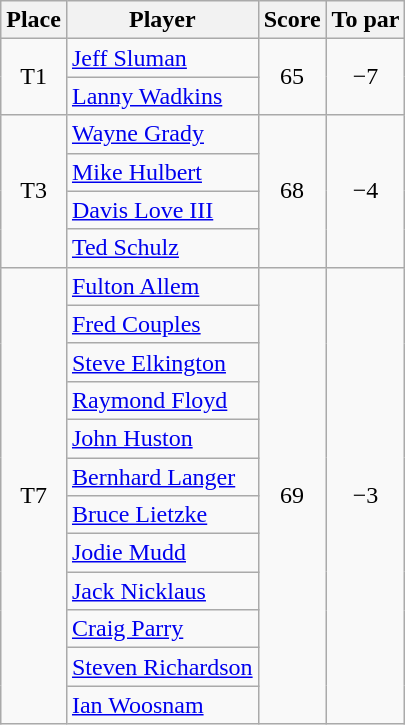<table class="wikitable">
<tr>
<th>Place</th>
<th>Player</th>
<th>Score</th>
<th>To par</th>
</tr>
<tr>
<td rowspan="2" align=center>T1</td>
<td> <a href='#'>Jeff Sluman</a></td>
<td rowspan="2" align=center>65</td>
<td rowspan="2" align=center>−7</td>
</tr>
<tr>
<td> <a href='#'>Lanny Wadkins</a></td>
</tr>
<tr>
<td rowspan="4" align=center>T3</td>
<td> <a href='#'>Wayne Grady</a></td>
<td rowspan="4" align=center>68</td>
<td rowspan="4" align=center>−4</td>
</tr>
<tr>
<td> <a href='#'>Mike Hulbert</a></td>
</tr>
<tr>
<td> <a href='#'>Davis Love III</a></td>
</tr>
<tr>
<td> <a href='#'>Ted Schulz</a></td>
</tr>
<tr>
<td rowspan="12" align=center>T7</td>
<td> <a href='#'>Fulton Allem</a></td>
<td rowspan="12" align=center>69</td>
<td rowspan="12" align=center>−3</td>
</tr>
<tr>
<td> <a href='#'>Fred Couples</a></td>
</tr>
<tr>
<td> <a href='#'>Steve Elkington</a></td>
</tr>
<tr>
<td> <a href='#'>Raymond Floyd</a></td>
</tr>
<tr>
<td> <a href='#'>John Huston</a></td>
</tr>
<tr>
<td> <a href='#'>Bernhard Langer</a></td>
</tr>
<tr>
<td> <a href='#'>Bruce Lietzke</a></td>
</tr>
<tr>
<td> <a href='#'>Jodie Mudd</a></td>
</tr>
<tr>
<td> <a href='#'>Jack Nicklaus</a></td>
</tr>
<tr>
<td> <a href='#'>Craig Parry</a></td>
</tr>
<tr>
<td> <a href='#'>Steven Richardson</a></td>
</tr>
<tr>
<td> <a href='#'>Ian Woosnam</a></td>
</tr>
</table>
